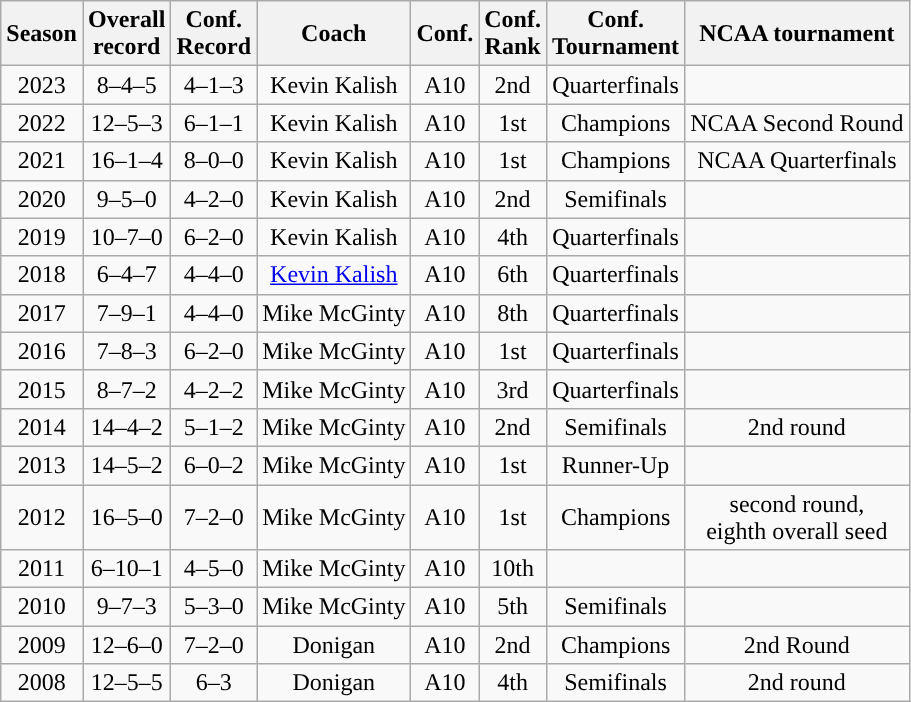<table class="wikitable sortable" style="text-align: center;">
<tr>
<th width=px>Season</th>
<th width=px>Overall<br>record</th>
<th width=px>Conf.<br> Record</th>
<th width=px>Coach</th>
<th width=px>Conf.</th>
<th width=px>Conf.<br> Rank</th>
<th width=px>Conf. <br>Tournament</th>
<th width=px>NCAA tournament</th>
</tr>
<tr>
<td>2023</td>
<td>8–4–5</td>
<td>4–1–3</td>
<td>Kevin Kalish</td>
<td>A10</td>
<td>2nd</td>
<td>Quarterfinals</td>
<td></td>
</tr>
<tr>
<td>2022</td>
<td>12–5–3</td>
<td>6–1–1</td>
<td>Kevin Kalish</td>
<td>A10</td>
<td>1st</td>
<td>Champions</td>
<td>NCAA Second Round</td>
</tr>
<tr>
<td>2021</td>
<td>16–1–4</td>
<td>8–0–0</td>
<td>Kevin Kalish</td>
<td>A10</td>
<td>1st</td>
<td>Champions</td>
<td>NCAA Quarterfinals</td>
</tr>
<tr>
<td>2020</td>
<td>9–5–0</td>
<td>4–2–0</td>
<td>Kevin Kalish</td>
<td>A10</td>
<td>2nd</td>
<td>Semifinals</td>
<td></td>
</tr>
<tr>
<td>2019</td>
<td>10–7–0</td>
<td>6–2–0</td>
<td>Kevin Kalish</td>
<td>A10</td>
<td>4th</td>
<td>Quarterfinals</td>
<td></td>
</tr>
<tr>
<td>2018</td>
<td>6–4–7</td>
<td>4–4–0</td>
<td><a href='#'>Kevin Kalish</a></td>
<td>A10</td>
<td>6th</td>
<td>Quarterfinals</td>
<td></td>
</tr>
<tr>
<td>2017</td>
<td>7–9–1</td>
<td>4–4–0</td>
<td>Mike McGinty</td>
<td>A10</td>
<td>8th</td>
<td>Quarterfinals</td>
<td></td>
</tr>
<tr>
<td>2016</td>
<td>7–8–3</td>
<td>6–2–0</td>
<td>Mike McGinty</td>
<td>A10</td>
<td>1st</td>
<td>Quarterfinals</td>
<td></td>
</tr>
<tr>
<td>2015</td>
<td>8–7–2</td>
<td>4–2–2</td>
<td>Mike McGinty</td>
<td>A10</td>
<td>3rd</td>
<td>Quarterfinals</td>
<td></td>
</tr>
<tr>
<td>2014</td>
<td>14–4–2</td>
<td>5–1–2</td>
<td>Mike McGinty</td>
<td>A10</td>
<td>2nd</td>
<td>Semifinals</td>
<td>2nd round</td>
</tr>
<tr>
<td>2013</td>
<td>14–5–2</td>
<td>6–0–2</td>
<td>Mike McGinty</td>
<td>A10</td>
<td>1st</td>
<td>Runner-Up</td>
<td></td>
</tr>
<tr>
<td>2012</td>
<td>16–5–0</td>
<td>7–2–0</td>
<td>Mike McGinty</td>
<td>A10</td>
<td>1st</td>
<td>Champions</td>
<td>second round,<br> eighth overall seed</td>
</tr>
<tr>
<td>2011</td>
<td>6–10–1</td>
<td>4–5–0</td>
<td>Mike McGinty</td>
<td>A10</td>
<td>10th</td>
<td></td>
<td></td>
</tr>
<tr>
<td>2010</td>
<td>9–7–3</td>
<td>5–3–0</td>
<td>Mike McGinty</td>
<td>A10</td>
<td>5th</td>
<td>Semifinals</td>
<td></td>
</tr>
<tr>
<td>2009</td>
<td>12–6–0</td>
<td>7–2–0</td>
<td>Donigan</td>
<td>A10</td>
<td>2nd</td>
<td>Champions</td>
<td>2nd Round</td>
</tr>
<tr>
<td>2008</td>
<td>12–5–5</td>
<td>6–3</td>
<td>Donigan</td>
<td>A10</td>
<td>4th</td>
<td>Semifinals</td>
<td>2nd round</td>
</tr>
</table>
